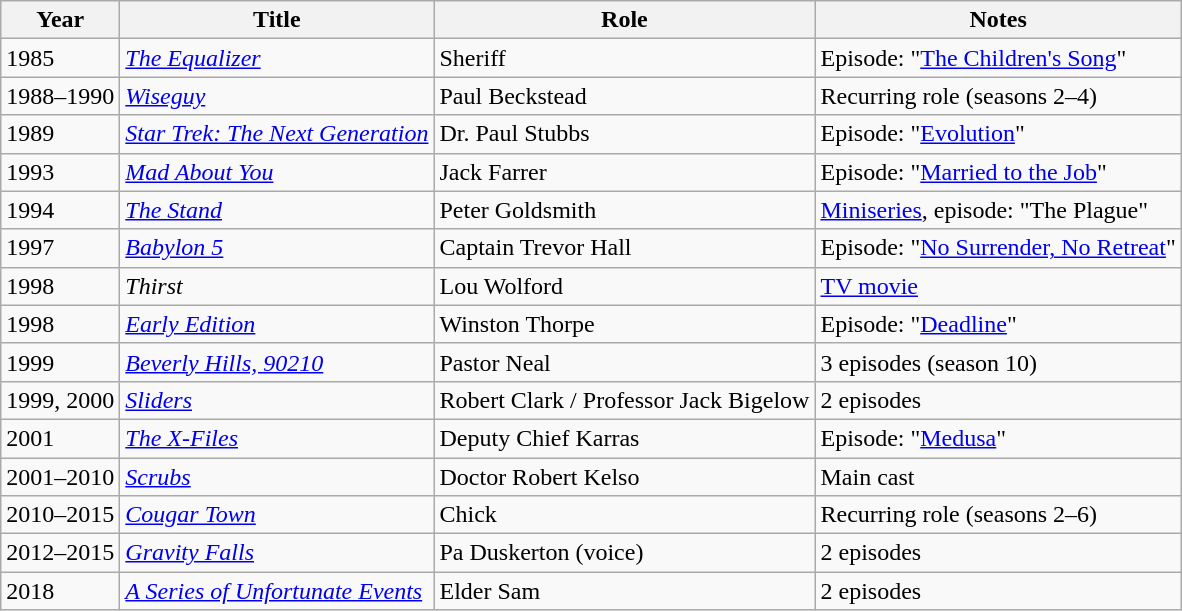<table class="wikitable sortable">
<tr>
<th>Year</th>
<th>Title</th>
<th>Role</th>
<th>Notes</th>
</tr>
<tr>
<td>1985</td>
<td><em><a href='#'>The Equalizer</a></em></td>
<td>Sheriff</td>
<td>Episode: "<a href='#'>The Children's Song</a>"</td>
</tr>
<tr>
<td>1988–1990</td>
<td><em><a href='#'>Wiseguy</a></em></td>
<td>Paul Beckstead</td>
<td>Recurring role (seasons 2–4)</td>
</tr>
<tr>
<td>1989</td>
<td><em><a href='#'>Star Trek: The Next Generation</a></em></td>
<td>Dr. Paul Stubbs</td>
<td>Episode: "<a href='#'>Evolution</a>"</td>
</tr>
<tr>
<td>1993</td>
<td><em><a href='#'>Mad About You</a></em></td>
<td>Jack Farrer</td>
<td>Episode: "<a href='#'>Married to the Job</a>"</td>
</tr>
<tr>
<td>1994</td>
<td><em><a href='#'>The Stand</a></em></td>
<td>Peter Goldsmith</td>
<td><a href='#'>Miniseries</a>, episode: "The Plague"</td>
</tr>
<tr>
<td>1997</td>
<td><em><a href='#'>Babylon 5</a></em></td>
<td>Captain Trevor Hall</td>
<td>Episode: "<a href='#'>No Surrender, No Retreat</a>"</td>
</tr>
<tr>
<td>1998</td>
<td><em>Thirst</em></td>
<td>Lou Wolford</td>
<td><a href='#'>TV movie</a></td>
</tr>
<tr>
<td>1998</td>
<td><em><a href='#'>Early Edition</a></em></td>
<td>Winston Thorpe</td>
<td>Episode: "<a href='#'>Deadline</a>"</td>
</tr>
<tr>
<td>1999</td>
<td><em><a href='#'>Beverly Hills, 90210</a></em></td>
<td>Pastor Neal</td>
<td>3 episodes (season 10)</td>
</tr>
<tr>
<td>1999, 2000</td>
<td><em><a href='#'>Sliders</a></em></td>
<td>Robert Clark / Professor Jack Bigelow</td>
<td>2 episodes</td>
</tr>
<tr>
<td>2001</td>
<td><em><a href='#'>The X-Files</a></em></td>
<td>Deputy Chief Karras</td>
<td>Episode: "<a href='#'>Medusa</a>"</td>
</tr>
<tr>
<td>2001–2010</td>
<td><em><a href='#'>Scrubs</a></em></td>
<td>Doctor Robert Kelso</td>
<td>Main cast</td>
</tr>
<tr>
<td>2010–2015</td>
<td><em><a href='#'>Cougar Town</a></em></td>
<td>Chick</td>
<td>Recurring role (seasons 2–6)</td>
</tr>
<tr>
<td>2012–2015</td>
<td><em><a href='#'>Gravity Falls</a></em></td>
<td>Pa Duskerton (voice)</td>
<td>2 episodes</td>
</tr>
<tr>
<td>2018</td>
<td><em><a href='#'>A Series of Unfortunate Events</a></em></td>
<td>Elder Sam</td>
<td>2 episodes</td>
</tr>
</table>
